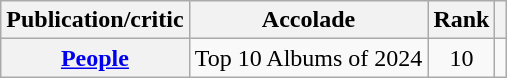<table class="wikitable sortable plainrowheaders">
<tr>
<th scope="col">Publication/critic</th>
<th scope="col">Accolade</th>
<th scope="col">Rank</th>
<th scope="col" class="unsortable"></th>
</tr>
<tr>
<th scope="row"><a href='#'>People</a></th>
<td>Top 10 Albums of 2024</td>
<td style="text-align: center;">10</td>
<td style="text-align: center;"></td>
</tr>
</table>
